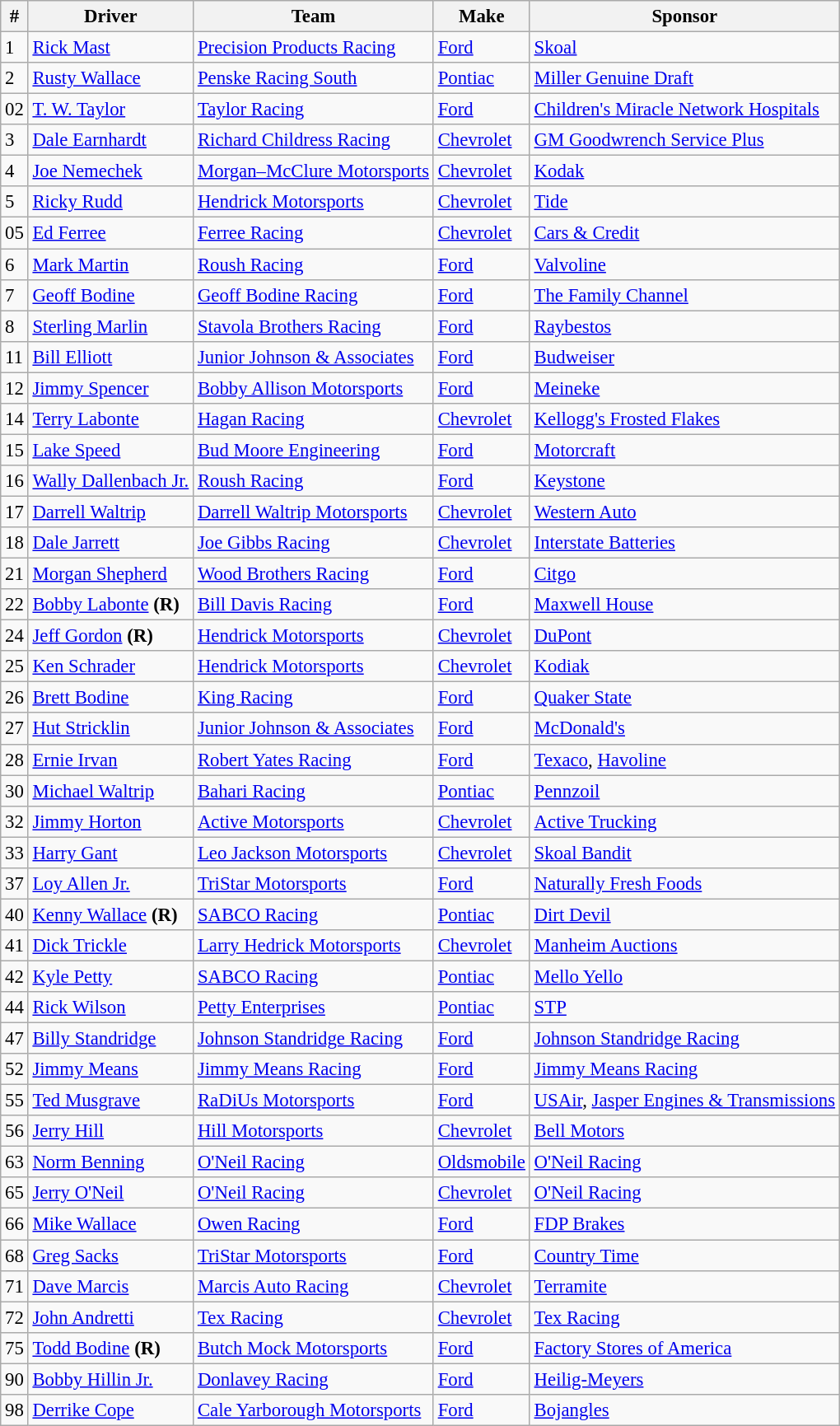<table class="wikitable" style="font-size:95%">
<tr>
<th>#</th>
<th>Driver</th>
<th>Team</th>
<th>Make</th>
<th>Sponsor</th>
</tr>
<tr>
<td>1</td>
<td><a href='#'>Rick Mast</a></td>
<td><a href='#'>Precision Products Racing</a></td>
<td><a href='#'>Ford</a></td>
<td><a href='#'>Skoal</a></td>
</tr>
<tr>
<td>2</td>
<td><a href='#'>Rusty Wallace</a></td>
<td><a href='#'>Penske Racing South</a></td>
<td><a href='#'>Pontiac</a></td>
<td><a href='#'>Miller Genuine Draft</a></td>
</tr>
<tr>
<td>02</td>
<td><a href='#'>T. W. Taylor</a></td>
<td><a href='#'>Taylor Racing</a></td>
<td><a href='#'>Ford</a></td>
<td><a href='#'>Children's Miracle Network Hospitals</a></td>
</tr>
<tr>
<td>3</td>
<td><a href='#'>Dale Earnhardt</a></td>
<td><a href='#'>Richard Childress Racing</a></td>
<td><a href='#'>Chevrolet</a></td>
<td><a href='#'>GM Goodwrench Service Plus</a></td>
</tr>
<tr>
<td>4</td>
<td><a href='#'>Joe Nemechek</a></td>
<td><a href='#'>Morgan–McClure Motorsports</a></td>
<td><a href='#'>Chevrolet</a></td>
<td><a href='#'>Kodak</a></td>
</tr>
<tr>
<td>5</td>
<td><a href='#'>Ricky Rudd</a></td>
<td><a href='#'>Hendrick Motorsports</a></td>
<td><a href='#'>Chevrolet</a></td>
<td><a href='#'>Tide</a></td>
</tr>
<tr>
<td>05</td>
<td><a href='#'>Ed Ferree</a></td>
<td><a href='#'>Ferree Racing</a></td>
<td><a href='#'>Chevrolet</a></td>
<td><a href='#'>Cars & Credit</a></td>
</tr>
<tr>
<td>6</td>
<td><a href='#'>Mark Martin</a></td>
<td><a href='#'>Roush Racing</a></td>
<td><a href='#'>Ford</a></td>
<td><a href='#'>Valvoline</a></td>
</tr>
<tr>
<td>7</td>
<td><a href='#'>Geoff Bodine</a></td>
<td><a href='#'>Geoff Bodine Racing</a></td>
<td><a href='#'>Ford</a></td>
<td><a href='#'>The Family Channel</a></td>
</tr>
<tr>
<td>8</td>
<td><a href='#'>Sterling Marlin</a></td>
<td><a href='#'>Stavola Brothers Racing</a></td>
<td><a href='#'>Ford</a></td>
<td><a href='#'>Raybestos</a></td>
</tr>
<tr>
<td>11</td>
<td><a href='#'>Bill Elliott</a></td>
<td><a href='#'>Junior Johnson & Associates</a></td>
<td><a href='#'>Ford</a></td>
<td><a href='#'>Budweiser</a></td>
</tr>
<tr>
<td>12</td>
<td><a href='#'>Jimmy Spencer</a></td>
<td><a href='#'>Bobby Allison Motorsports</a></td>
<td><a href='#'>Ford</a></td>
<td><a href='#'>Meineke</a></td>
</tr>
<tr>
<td>14</td>
<td><a href='#'>Terry Labonte</a></td>
<td><a href='#'>Hagan Racing</a></td>
<td><a href='#'>Chevrolet</a></td>
<td><a href='#'>Kellogg's Frosted Flakes</a></td>
</tr>
<tr>
<td>15</td>
<td><a href='#'>Lake Speed</a></td>
<td><a href='#'>Bud Moore Engineering</a></td>
<td><a href='#'>Ford</a></td>
<td><a href='#'>Motorcraft</a></td>
</tr>
<tr>
<td>16</td>
<td><a href='#'>Wally Dallenbach Jr.</a></td>
<td><a href='#'>Roush Racing</a></td>
<td><a href='#'>Ford</a></td>
<td><a href='#'>Keystone</a></td>
</tr>
<tr>
<td>17</td>
<td><a href='#'>Darrell Waltrip</a></td>
<td><a href='#'>Darrell Waltrip Motorsports</a></td>
<td><a href='#'>Chevrolet</a></td>
<td><a href='#'>Western Auto</a></td>
</tr>
<tr>
<td>18</td>
<td><a href='#'>Dale Jarrett</a></td>
<td><a href='#'>Joe Gibbs Racing</a></td>
<td><a href='#'>Chevrolet</a></td>
<td><a href='#'>Interstate Batteries</a></td>
</tr>
<tr>
<td>21</td>
<td><a href='#'>Morgan Shepherd</a></td>
<td><a href='#'>Wood Brothers Racing</a></td>
<td><a href='#'>Ford</a></td>
<td><a href='#'>Citgo</a></td>
</tr>
<tr>
<td>22</td>
<td><a href='#'>Bobby Labonte</a> <strong>(R)</strong></td>
<td><a href='#'>Bill Davis Racing</a></td>
<td><a href='#'>Ford</a></td>
<td><a href='#'>Maxwell House</a></td>
</tr>
<tr>
<td>24</td>
<td><a href='#'>Jeff Gordon</a> <strong>(R)</strong></td>
<td><a href='#'>Hendrick Motorsports</a></td>
<td><a href='#'>Chevrolet</a></td>
<td><a href='#'>DuPont</a></td>
</tr>
<tr>
<td>25</td>
<td><a href='#'>Ken Schrader</a></td>
<td><a href='#'>Hendrick Motorsports</a></td>
<td><a href='#'>Chevrolet</a></td>
<td><a href='#'>Kodiak</a></td>
</tr>
<tr>
<td>26</td>
<td><a href='#'>Brett Bodine</a></td>
<td><a href='#'>King Racing</a></td>
<td><a href='#'>Ford</a></td>
<td><a href='#'>Quaker State</a></td>
</tr>
<tr>
<td>27</td>
<td><a href='#'>Hut Stricklin</a></td>
<td><a href='#'>Junior Johnson & Associates</a></td>
<td><a href='#'>Ford</a></td>
<td><a href='#'>McDonald's</a></td>
</tr>
<tr>
<td>28</td>
<td><a href='#'>Ernie Irvan</a></td>
<td><a href='#'>Robert Yates Racing</a></td>
<td><a href='#'>Ford</a></td>
<td><a href='#'>Texaco</a>, <a href='#'>Havoline</a></td>
</tr>
<tr>
<td>30</td>
<td><a href='#'>Michael Waltrip</a></td>
<td><a href='#'>Bahari Racing</a></td>
<td><a href='#'>Pontiac</a></td>
<td><a href='#'>Pennzoil</a></td>
</tr>
<tr>
<td>32</td>
<td><a href='#'>Jimmy Horton</a></td>
<td><a href='#'>Active Motorsports</a></td>
<td><a href='#'>Chevrolet</a></td>
<td><a href='#'>Active Trucking</a></td>
</tr>
<tr>
<td>33</td>
<td><a href='#'>Harry Gant</a></td>
<td><a href='#'>Leo Jackson Motorsports</a></td>
<td><a href='#'>Chevrolet</a></td>
<td><a href='#'>Skoal Bandit</a></td>
</tr>
<tr>
<td>37</td>
<td><a href='#'>Loy Allen Jr.</a></td>
<td><a href='#'>TriStar Motorsports</a></td>
<td><a href='#'>Ford</a></td>
<td><a href='#'>Naturally Fresh Foods</a></td>
</tr>
<tr>
<td>40</td>
<td><a href='#'>Kenny Wallace</a> <strong>(R)</strong></td>
<td><a href='#'>SABCO Racing</a></td>
<td><a href='#'>Pontiac</a></td>
<td><a href='#'>Dirt Devil</a></td>
</tr>
<tr>
<td>41</td>
<td><a href='#'>Dick Trickle</a></td>
<td><a href='#'>Larry Hedrick Motorsports</a></td>
<td><a href='#'>Chevrolet</a></td>
<td><a href='#'>Manheim Auctions</a></td>
</tr>
<tr>
<td>42</td>
<td><a href='#'>Kyle Petty</a></td>
<td><a href='#'>SABCO Racing</a></td>
<td><a href='#'>Pontiac</a></td>
<td><a href='#'>Mello Yello</a></td>
</tr>
<tr>
<td>44</td>
<td><a href='#'>Rick Wilson</a></td>
<td><a href='#'>Petty Enterprises</a></td>
<td><a href='#'>Pontiac</a></td>
<td><a href='#'>STP</a></td>
</tr>
<tr>
<td>47</td>
<td><a href='#'>Billy Standridge</a></td>
<td><a href='#'>Johnson Standridge Racing</a></td>
<td><a href='#'>Ford</a></td>
<td><a href='#'>Johnson Standridge Racing</a></td>
</tr>
<tr>
<td>52</td>
<td><a href='#'>Jimmy Means</a></td>
<td><a href='#'>Jimmy Means Racing</a></td>
<td><a href='#'>Ford</a></td>
<td><a href='#'>Jimmy Means Racing</a></td>
</tr>
<tr>
<td>55</td>
<td><a href='#'>Ted Musgrave</a></td>
<td><a href='#'>RaDiUs Motorsports</a></td>
<td><a href='#'>Ford</a></td>
<td><a href='#'>USAir</a>, <a href='#'>Jasper Engines & Transmissions</a></td>
</tr>
<tr>
<td>56</td>
<td><a href='#'>Jerry Hill</a></td>
<td><a href='#'>Hill Motorsports</a></td>
<td><a href='#'>Chevrolet</a></td>
<td><a href='#'>Bell Motors</a></td>
</tr>
<tr>
<td>63</td>
<td><a href='#'>Norm Benning</a></td>
<td><a href='#'>O'Neil Racing</a></td>
<td><a href='#'>Oldsmobile</a></td>
<td><a href='#'>O'Neil Racing</a></td>
</tr>
<tr>
<td>65</td>
<td><a href='#'>Jerry O'Neil</a></td>
<td><a href='#'>O'Neil Racing</a></td>
<td><a href='#'>Chevrolet</a></td>
<td><a href='#'>O'Neil Racing</a></td>
</tr>
<tr>
<td>66</td>
<td><a href='#'>Mike Wallace</a></td>
<td><a href='#'>Owen Racing</a></td>
<td><a href='#'>Ford</a></td>
<td><a href='#'>FDP Brakes</a></td>
</tr>
<tr>
<td>68</td>
<td><a href='#'>Greg Sacks</a></td>
<td><a href='#'>TriStar Motorsports</a></td>
<td><a href='#'>Ford</a></td>
<td><a href='#'>Country Time</a></td>
</tr>
<tr>
<td>71</td>
<td><a href='#'>Dave Marcis</a></td>
<td><a href='#'>Marcis Auto Racing</a></td>
<td><a href='#'>Chevrolet</a></td>
<td><a href='#'>Terramite</a></td>
</tr>
<tr>
<td>72</td>
<td><a href='#'>John Andretti</a></td>
<td><a href='#'>Tex Racing</a></td>
<td><a href='#'>Chevrolet</a></td>
<td><a href='#'>Tex Racing</a></td>
</tr>
<tr>
<td>75</td>
<td><a href='#'>Todd Bodine</a> <strong>(R)</strong></td>
<td><a href='#'>Butch Mock Motorsports</a></td>
<td><a href='#'>Ford</a></td>
<td><a href='#'>Factory Stores of America</a></td>
</tr>
<tr>
<td>90</td>
<td><a href='#'>Bobby Hillin Jr.</a></td>
<td><a href='#'>Donlavey Racing</a></td>
<td><a href='#'>Ford</a></td>
<td><a href='#'>Heilig-Meyers</a></td>
</tr>
<tr>
<td>98</td>
<td><a href='#'>Derrike Cope</a></td>
<td><a href='#'>Cale Yarborough Motorsports</a></td>
<td><a href='#'>Ford</a></td>
<td><a href='#'>Bojangles</a></td>
</tr>
</table>
